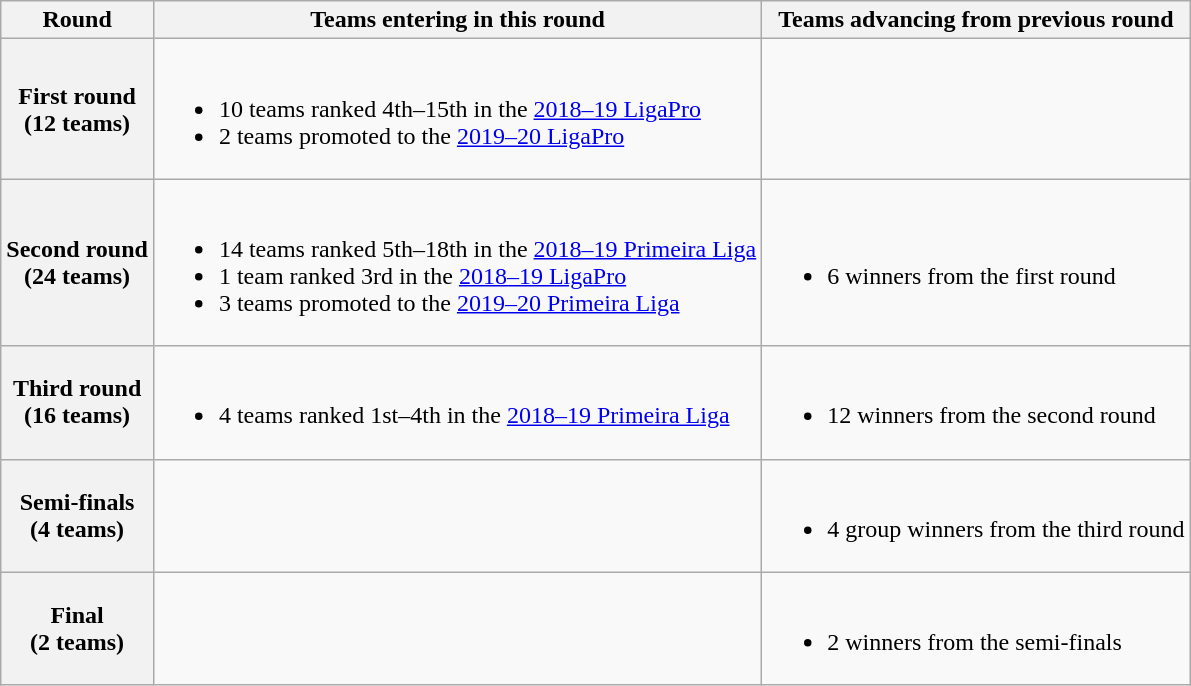<table class="wikitable">
<tr>
<th>Round</th>
<th>Teams entering in this round</th>
<th>Teams advancing from previous round</th>
</tr>
<tr>
<th>First round<br>(12 teams)</th>
<td><br><ul><li>10 teams ranked 4th–15th in the <a href='#'>2018–19 LigaPro</a></li><li>2 teams promoted to the <a href='#'>2019–20 LigaPro</a></li></ul></td>
<td></td>
</tr>
<tr>
<th>Second round<br>(24 teams)</th>
<td><br><ul><li>14 teams ranked 5th–18th in the <a href='#'>2018–19 Primeira Liga</a></li><li>1 team ranked 3rd in the <a href='#'>2018–19 LigaPro</a></li><li>3 teams promoted to the <a href='#'>2019–20 Primeira Liga</a></li></ul></td>
<td><br><ul><li>6 winners from the first round</li></ul></td>
</tr>
<tr>
<th>Third round<br>(16 teams)</th>
<td><br><ul><li>4 teams ranked 1st–4th in the <a href='#'>2018–19 Primeira Liga</a></li></ul></td>
<td><br><ul><li>12 winners from the second round</li></ul></td>
</tr>
<tr>
<th>Semi-finals<br>(4 teams)</th>
<td></td>
<td><br><ul><li>4 group winners from the third round</li></ul></td>
</tr>
<tr>
<th>Final<br>(2 teams)</th>
<td></td>
<td><br><ul><li>2 winners from the semi-finals</li></ul></td>
</tr>
</table>
